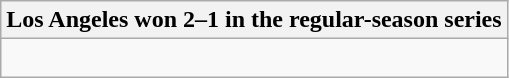<table class="wikitable collapsible collapsed">
<tr>
<th>Los Angeles won 2–1 in the regular-season series</th>
</tr>
<tr>
<td><br>

</td>
</tr>
</table>
